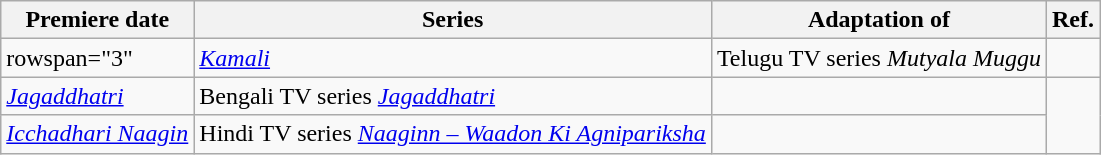<table class="wikitable sortable">
<tr>
<th>Premiere date</th>
<th>Series</th>
<th>Adaptation of</th>
<th>Ref.</th>
</tr>
<tr>
<td>rowspan="3" </td>
<td><em><a href='#'>Kamali</a></em></td>
<td>Telugu TV series <em>Mutyala Muggu</em></td>
<td></td>
</tr>
<tr>
<td><em><a href='#'>Jagaddhatri</a></em></td>
<td>Bengali TV series <em><a href='#'>Jagaddhatri</a></em></td>
<td></td>
</tr>
<tr>
<td><em><a href='#'>Icchadhari Naagin</a></em></td>
<td>Hindi TV series <em><a href='#'>Naaginn – Waadon Ki Agnipariksha</a></em></td>
<td></td>
</tr>
</table>
